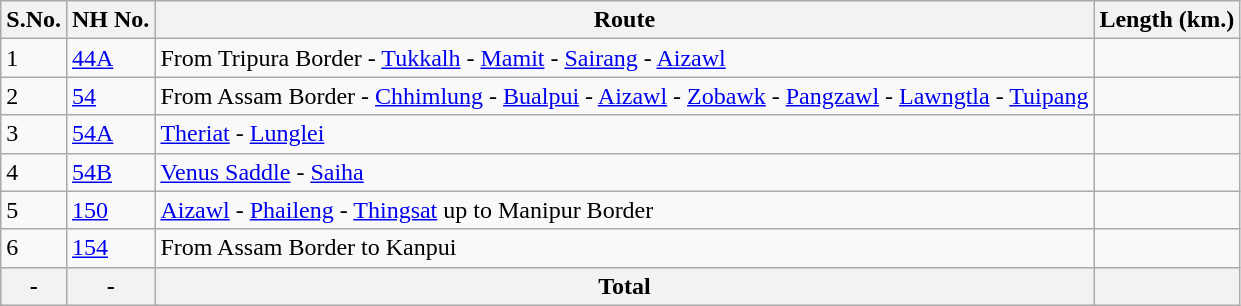<table class="wikitable">
<tr>
<th>S.No.</th>
<th>NH No.</th>
<th>Route</th>
<th>Length (km.)</th>
</tr>
<tr>
<td>1</td>
<td><a href='#'>44A</a></td>
<td>From Tripura Border - <a href='#'>Tukkalh</a> - <a href='#'>Mamit</a> - <a href='#'>Sairang</a> - <a href='#'>Aizawl</a></td>
<td></td>
</tr>
<tr>
<td>2</td>
<td><a href='#'>54</a></td>
<td>From Assam Border - <a href='#'>Chhimlung</a> - <a href='#'>Bualpui</a> - <a href='#'>Aizawl</a> - <a href='#'>Zobawk</a> - <a href='#'>Pangzawl</a> - <a href='#'>Lawngtla</a> - <a href='#'>Tuipang</a></td>
<td></td>
</tr>
<tr>
<td>3</td>
<td><a href='#'>54A</a></td>
<td><a href='#'>Theriat</a> - <a href='#'>Lunglei</a></td>
<td></td>
</tr>
<tr>
<td>4</td>
<td><a href='#'>54B</a></td>
<td><a href='#'>Venus Saddle</a> - <a href='#'>Saiha</a></td>
<td></td>
</tr>
<tr>
<td>5</td>
<td><a href='#'>150</a></td>
<td><a href='#'>Aizawl</a> - <a href='#'>Phaileng</a> - <a href='#'>Thingsat</a>  up to Manipur Border</td>
<td></td>
</tr>
<tr>
<td>6</td>
<td><a href='#'>154</a></td>
<td>From Assam Border to Kanpui</td>
<td></td>
</tr>
<tr>
<th>-</th>
<th>-</th>
<th>Total</th>
<th></th>
</tr>
</table>
